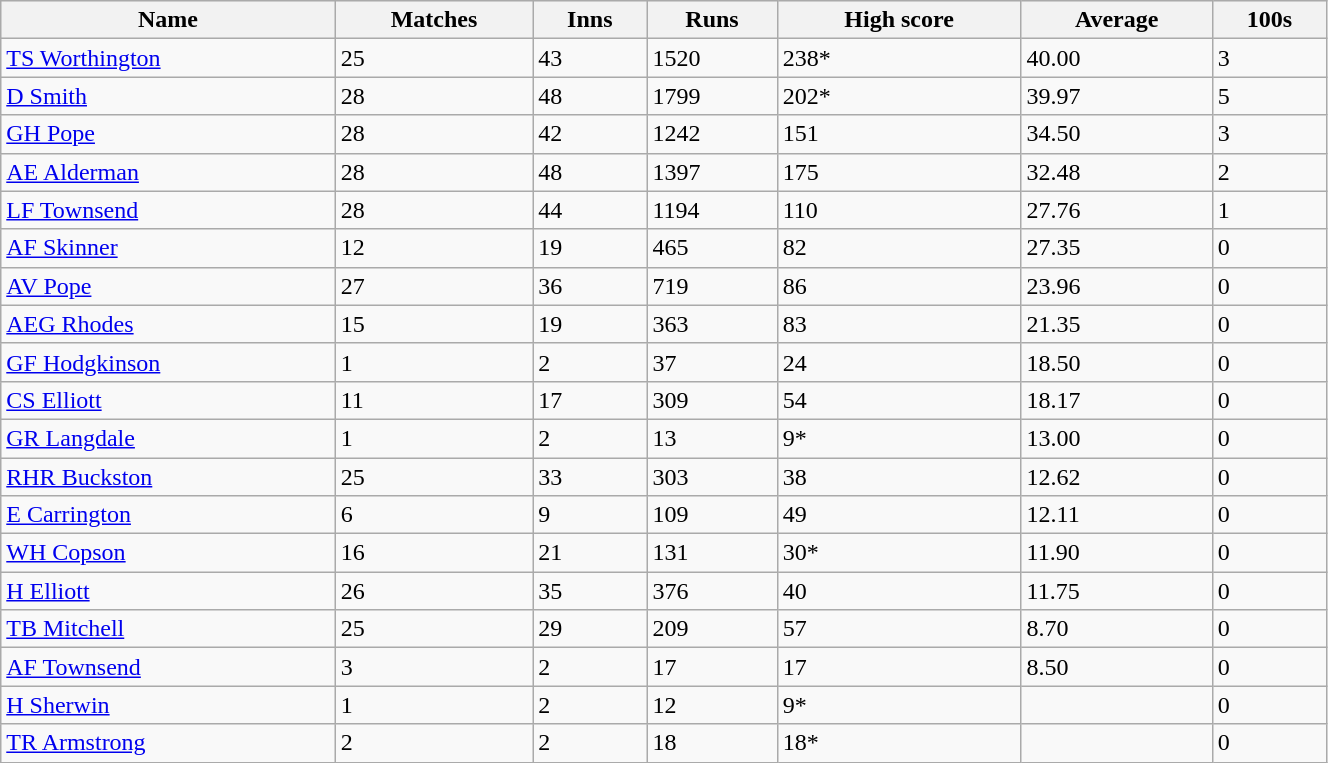<table class="wikitable sortable" style="width:70%;">
<tr style="background:#efefef;">
<th>Name</th>
<th>Matches</th>
<th>Inns</th>
<th>Runs</th>
<th>High score</th>
<th>Average</th>
<th>100s</th>
</tr>
<tr>
<td><a href='#'>TS Worthington</a></td>
<td>25</td>
<td>43</td>
<td>1520</td>
<td>238*</td>
<td>40.00</td>
<td>3</td>
</tr>
<tr>
<td><a href='#'>D Smith</a></td>
<td>28</td>
<td>48</td>
<td>1799</td>
<td>202*</td>
<td>39.97</td>
<td>5</td>
</tr>
<tr>
<td><a href='#'>GH Pope</a></td>
<td>28</td>
<td>42</td>
<td>1242</td>
<td>151</td>
<td>34.50</td>
<td>3</td>
</tr>
<tr>
<td><a href='#'>AE Alderman</a></td>
<td>28</td>
<td>48</td>
<td>1397</td>
<td>175</td>
<td>32.48</td>
<td>2</td>
</tr>
<tr>
<td><a href='#'>LF Townsend</a></td>
<td>28</td>
<td>44</td>
<td>1194</td>
<td>110</td>
<td>27.76</td>
<td>1</td>
</tr>
<tr>
<td><a href='#'>AF Skinner</a></td>
<td>12</td>
<td>19</td>
<td>465</td>
<td>82</td>
<td>27.35</td>
<td>0</td>
</tr>
<tr>
<td><a href='#'>AV Pope</a></td>
<td>27</td>
<td>36</td>
<td>719</td>
<td>86</td>
<td>23.96</td>
<td>0</td>
</tr>
<tr>
<td><a href='#'>AEG Rhodes</a></td>
<td>15</td>
<td>19</td>
<td>363</td>
<td>83</td>
<td>21.35</td>
<td>0</td>
</tr>
<tr>
<td><a href='#'>GF Hodgkinson</a></td>
<td>1</td>
<td>2</td>
<td>37</td>
<td>24</td>
<td>18.50</td>
<td>0</td>
</tr>
<tr>
<td><a href='#'>CS Elliott</a></td>
<td>11</td>
<td>17</td>
<td>309</td>
<td>54</td>
<td>18.17</td>
<td>0</td>
</tr>
<tr>
<td><a href='#'>GR Langdale</a></td>
<td>1</td>
<td>2</td>
<td>13</td>
<td>9*</td>
<td>13.00</td>
<td>0</td>
</tr>
<tr>
<td><a href='#'>RHR Buckston</a></td>
<td>25</td>
<td>33</td>
<td>303</td>
<td>38</td>
<td>12.62</td>
<td>0</td>
</tr>
<tr>
<td><a href='#'>E Carrington</a></td>
<td>6</td>
<td>9</td>
<td>109</td>
<td>49</td>
<td>12.11</td>
<td>0</td>
</tr>
<tr>
<td><a href='#'>WH Copson</a></td>
<td>16</td>
<td>21</td>
<td>131</td>
<td>30*</td>
<td>11.90</td>
<td>0</td>
</tr>
<tr>
<td><a href='#'>H Elliott</a></td>
<td>26</td>
<td>35</td>
<td>376</td>
<td>40</td>
<td>11.75</td>
<td>0</td>
</tr>
<tr>
<td><a href='#'>TB Mitchell</a></td>
<td>25</td>
<td>29</td>
<td>209</td>
<td>57</td>
<td>8.70</td>
<td>0</td>
</tr>
<tr>
<td><a href='#'>AF Townsend</a></td>
<td>3</td>
<td>2</td>
<td>17</td>
<td>17</td>
<td>8.50</td>
<td>0</td>
</tr>
<tr>
<td><a href='#'>H Sherwin</a></td>
<td>1</td>
<td>2</td>
<td>12</td>
<td>9*</td>
<td></td>
<td>0</td>
</tr>
<tr>
<td><a href='#'>TR Armstrong</a></td>
<td>2</td>
<td>2</td>
<td>18</td>
<td>18*</td>
<td></td>
<td>0</td>
</tr>
</table>
